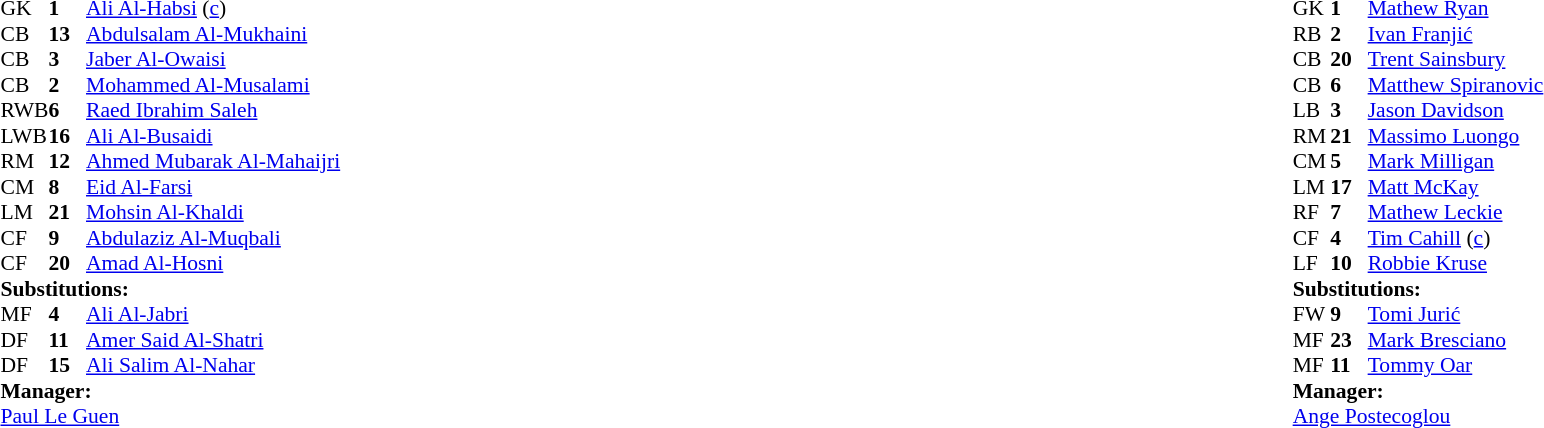<table width="100%">
<tr>
<td valign="top" width="40%"><br><table style="font-size:90%;" cellspacing="0" cellpadding="0">
<tr>
<th width="25"></th>
<th width="25"></th>
</tr>
<tr>
<td>GK</td>
<td><strong>1</strong></td>
<td><a href='#'>Ali Al-Habsi</a> (<a href='#'>c</a>)</td>
</tr>
<tr>
<td>CB</td>
<td><strong>13</strong></td>
<td><a href='#'>Abdulsalam Al-Mukhaini</a></td>
<td></td>
</tr>
<tr>
<td>CB</td>
<td><strong>3</strong></td>
<td><a href='#'>Jaber Al-Owaisi</a></td>
</tr>
<tr>
<td>CB</td>
<td><strong>2</strong></td>
<td><a href='#'>Mohammed Al-Musalami</a></td>
</tr>
<tr>
<td>RWB</td>
<td><strong>6</strong></td>
<td><a href='#'>Raed Ibrahim Saleh</a></td>
<td></td>
<td></td>
</tr>
<tr>
<td>LWB</td>
<td><strong>16</strong></td>
<td><a href='#'>Ali Al-Busaidi</a></td>
<td></td>
<td></td>
</tr>
<tr>
<td>RM</td>
<td><strong>12</strong></td>
<td><a href='#'>Ahmed Mubarak Al-Mahaijri</a></td>
<td></td>
</tr>
<tr>
<td>CM</td>
<td><strong>8</strong></td>
<td><a href='#'>Eid Al-Farsi</a></td>
</tr>
<tr>
<td>LM</td>
<td><strong>21</strong></td>
<td><a href='#'>Mohsin Al-Khaldi</a></td>
</tr>
<tr>
<td>CF</td>
<td><strong>9</strong></td>
<td><a href='#'>Abdulaziz Al-Muqbali</a></td>
</tr>
<tr>
<td>CF</td>
<td><strong>20</strong></td>
<td><a href='#'>Amad Al-Hosni</a></td>
<td></td>
<td></td>
</tr>
<tr>
<td colspan=3><strong>Substitutions:</strong></td>
</tr>
<tr>
<td>MF</td>
<td><strong>4</strong></td>
<td><a href='#'>Ali Al-Jabri</a></td>
<td></td>
<td></td>
</tr>
<tr>
<td>DF</td>
<td><strong>11</strong></td>
<td><a href='#'>Amer Said Al-Shatri</a></td>
<td></td>
<td></td>
</tr>
<tr>
<td>DF</td>
<td><strong>15</strong></td>
<td><a href='#'>Ali Salim Al-Nahar</a></td>
<td></td>
<td></td>
</tr>
<tr>
<td colspan=3><strong>Manager:</strong></td>
</tr>
<tr>
<td colspan=4> <a href='#'>Paul Le Guen</a></td>
</tr>
</table>
</td>
<td valign="top"></td>
<td valign="top" width="50%"><br><table style="font-size:90%;" cellspacing="0" cellpadding="0" align="center">
<tr>
<th width=25></th>
<th width=25></th>
</tr>
<tr>
<td>GK</td>
<td><strong>1</strong></td>
<td><a href='#'>Mathew Ryan</a></td>
</tr>
<tr>
<td>RB</td>
<td><strong>2</strong></td>
<td><a href='#'>Ivan Franjić</a></td>
</tr>
<tr>
<td>CB</td>
<td><strong>20</strong></td>
<td><a href='#'>Trent Sainsbury</a></td>
</tr>
<tr>
<td>CB</td>
<td><strong>6</strong></td>
<td><a href='#'>Matthew Spiranovic</a></td>
<td></td>
</tr>
<tr>
<td>LB</td>
<td><strong>3</strong></td>
<td><a href='#'>Jason Davidson</a></td>
<td></td>
</tr>
<tr>
<td>RM</td>
<td><strong>21</strong></td>
<td><a href='#'>Massimo Luongo</a></td>
<td></td>
<td></td>
</tr>
<tr>
<td>CM</td>
<td><strong>5</strong></td>
<td><a href='#'>Mark Milligan</a></td>
</tr>
<tr>
<td>LM</td>
<td><strong>17</strong></td>
<td><a href='#'>Matt McKay</a></td>
</tr>
<tr>
<td>RF</td>
<td><strong>7</strong></td>
<td><a href='#'>Mathew Leckie</a></td>
<td></td>
<td></td>
</tr>
<tr>
<td>CF</td>
<td><strong>4</strong></td>
<td><a href='#'>Tim Cahill</a> (<a href='#'>c</a>)</td>
<td></td>
<td></td>
</tr>
<tr>
<td>LF</td>
<td><strong>10</strong></td>
<td><a href='#'>Robbie Kruse</a></td>
</tr>
<tr>
<td colspan=3><strong>Substitutions:</strong></td>
</tr>
<tr>
<td>FW</td>
<td><strong>9</strong></td>
<td><a href='#'>Tomi Jurić</a></td>
<td></td>
<td></td>
</tr>
<tr>
<td>MF</td>
<td><strong>23</strong></td>
<td><a href='#'>Mark Bresciano</a></td>
<td></td>
<td></td>
</tr>
<tr>
<td>MF</td>
<td><strong>11</strong></td>
<td><a href='#'>Tommy Oar</a></td>
<td></td>
<td></td>
</tr>
<tr>
<td colspan=3><strong>Manager:</strong></td>
</tr>
<tr>
<td colspan=4><a href='#'>Ange Postecoglou</a></td>
</tr>
</table>
</td>
</tr>
</table>
